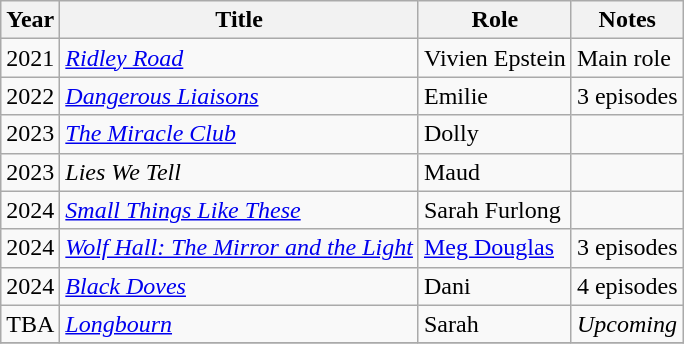<table class="wikitable">
<tr>
<th>Year</th>
<th>Title</th>
<th>Role</th>
<th>Notes</th>
</tr>
<tr>
<td>2021</td>
<td><em><a href='#'>Ridley Road</a></em></td>
<td>Vivien Epstein</td>
<td>Main role</td>
</tr>
<tr>
<td>2022</td>
<td><em><a href='#'>Dangerous Liaisons</a></em></td>
<td>Emilie</td>
<td>3 episodes</td>
</tr>
<tr>
<td>2023</td>
<td><em><a href='#'>The Miracle Club</a></em></td>
<td>Dolly</td>
<td></td>
</tr>
<tr>
<td>2023</td>
<td><em>Lies We Tell</em></td>
<td>Maud</td>
<td></td>
</tr>
<tr>
<td>2024</td>
<td><em><a href='#'>Small Things Like These</a></em></td>
<td>Sarah Furlong</td>
<td></td>
</tr>
<tr>
<td>2024</td>
<td><em><a href='#'>Wolf Hall: The Mirror and the Light</a></em></td>
<td><a href='#'>Meg Douglas</a></td>
<td>3 episodes</td>
</tr>
<tr>
<td>2024</td>
<td><em><a href='#'>Black Doves</a></em></td>
<td>Dani</td>
<td>4 episodes</td>
</tr>
<tr>
<td>TBA</td>
<td><em><a href='#'>Longbourn</a></em></td>
<td>Sarah</td>
<td><em>Upcoming</em></td>
</tr>
<tr>
</tr>
</table>
